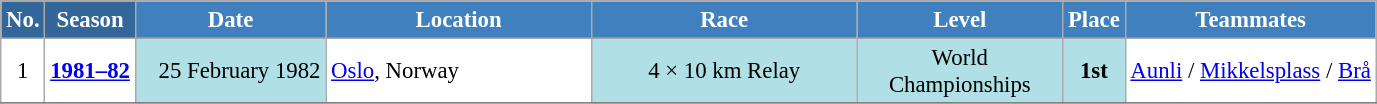<table class="wikitable sortable" style="font-size:95%; text-align:center; border:grey solid 1px; border-collapse:collapse; background:#ffffff;">
<tr style="background:#efefef;">
<th style="background-color:#369; color:white;">No.</th>
<th style="background-color:#369; color:white;">Season</th>
<th style="background-color:#4180be; color:white; width:120px;">Date</th>
<th style="background-color:#4180be; color:white; width:170px;">Location</th>
<th style="background-color:#4180be; color:white; width:170px;">Race</th>
<th style="background-color:#4180be; color:white; width:130px;">Level</th>
<th style="background-color:#4180be; color:white;">Place</th>
<th style="background-color:#4180be; color:white;">Teammates</th>
</tr>
<tr>
<td align=center>1</td>
<td rowspan=1 align=center><strong><a href='#'>1981–82</a></strong></td>
<td bgcolor="#BOEOE6" align=right>25 February 1982</td>
<td align=left> <a href='#'>Oslo</a>, Norway</td>
<td bgcolor="#BOEOE6">4 × 10 km Relay</td>
<td bgcolor="#BOEOE6">World Championships</td>
<td bgcolor="#BOEOE6"><strong>1st</strong></td>
<td><a href='#'>Aunli</a> / <a href='#'>Mikkelsplass</a> / <a href='#'>Brå</a></td>
</tr>
<tr>
</tr>
</table>
